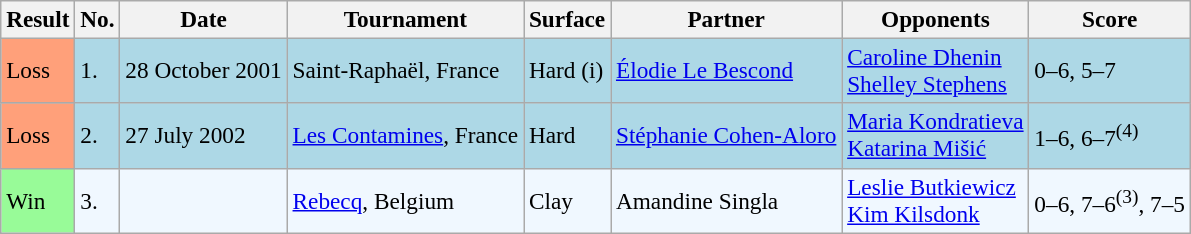<table class="sortable wikitable" style="font-size:97%;">
<tr>
<th>Result</th>
<th>No.</th>
<th>Date</th>
<th>Tournament</th>
<th>Surface</th>
<th>Partner</th>
<th>Opponents</th>
<th class="unsortable">Score</th>
</tr>
<tr style="background:lightblue;">
<td bgcolor="FFA07A">Loss</td>
<td>1.</td>
<td>28 October 2001</td>
<td>Saint-Raphaël, France</td>
<td>Hard (i)</td>
<td> <a href='#'>Élodie Le Bescond</a></td>
<td> <a href='#'>Caroline Dhenin</a> <br>  <a href='#'>Shelley Stephens</a></td>
<td>0–6, 5–7</td>
</tr>
<tr style="background:lightblue;">
<td bgcolor="FFA07A">Loss</td>
<td>2.</td>
<td>27 July 2002</td>
<td><a href='#'>Les Contamines</a>, France</td>
<td>Hard</td>
<td> <a href='#'>Stéphanie Cohen-Aloro</a></td>
<td> <a href='#'>Maria Kondratieva</a> <br>  <a href='#'>Katarina Mišić</a></td>
<td>1–6, 6–7<sup>(4)</sup></td>
</tr>
<tr style="background:#f0f8ff;">
<td bgcolor="98FB98">Win</td>
<td>3.</td>
<td></td>
<td><a href='#'>Rebecq</a>, Belgium</td>
<td>Clay</td>
<td> Amandine Singla</td>
<td> <a href='#'>Leslie Butkiewicz</a> <br>  <a href='#'>Kim Kilsdonk</a></td>
<td>0–6, 7–6<sup>(3)</sup>, 7–5</td>
</tr>
</table>
